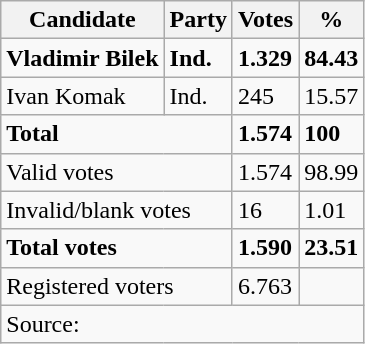<table class="wikitable" style="text-align: left;">
<tr>
<th>Candidate</th>
<th>Party</th>
<th>Votes</th>
<th>%</th>
</tr>
<tr>
<td><strong>Vladimir Bilek</strong></td>
<td><strong>Ind.</strong></td>
<td><strong>1.329</strong></td>
<td><strong>84.43</strong></td>
</tr>
<tr>
<td>Ivan Komak</td>
<td>Ind.</td>
<td>245</td>
<td>15.57</td>
</tr>
<tr>
<td colspan="2"><strong>Total</strong></td>
<td><strong>1.574</strong></td>
<td><strong>100</strong></td>
</tr>
<tr>
<td colspan="2">Valid votes</td>
<td>1.574</td>
<td>98.99</td>
</tr>
<tr>
<td colspan="2">Invalid/blank votes</td>
<td>16</td>
<td>1.01</td>
</tr>
<tr>
<td colspan="2"><strong>Total votes</strong></td>
<td><strong>1.590</strong></td>
<td><strong>23.51</strong></td>
</tr>
<tr>
<td colspan="2">Registered voters</td>
<td>6.763</td>
<td></td>
</tr>
<tr>
<td colspan="4">Source: </td>
</tr>
</table>
